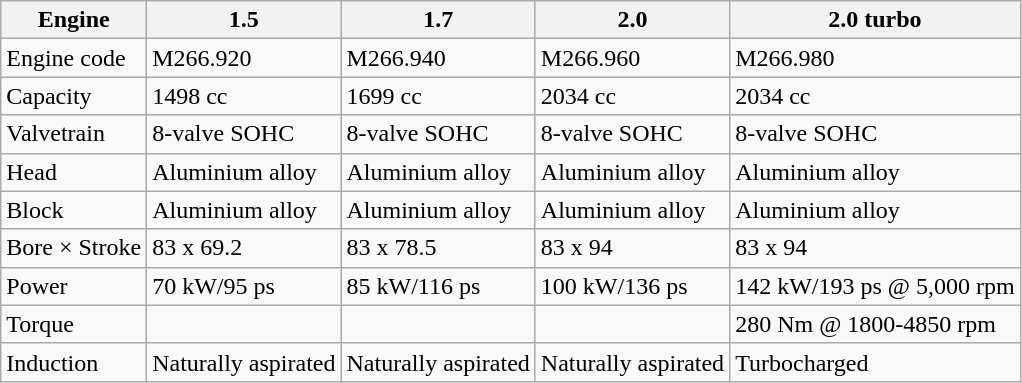<table class="wikitable">
<tr>
<th>Engine</th>
<th>1.5</th>
<th>1.7</th>
<th>2.0</th>
<th>2.0 turbo</th>
</tr>
<tr>
<td>Engine code</td>
<td>M266.920</td>
<td>M266.940</td>
<td>M266.960</td>
<td>M266.980</td>
</tr>
<tr>
<td>Capacity</td>
<td>1498 cc</td>
<td>1699 cc</td>
<td>2034 cc</td>
<td>2034 cc</td>
</tr>
<tr>
<td>Valvetrain</td>
<td>8-valve SOHC</td>
<td>8-valve SOHC</td>
<td>8-valve SOHC</td>
<td>8-valve SOHC</td>
</tr>
<tr>
<td>Head</td>
<td>Aluminium alloy</td>
<td>Aluminium alloy</td>
<td>Aluminium alloy</td>
<td>Aluminium alloy</td>
</tr>
<tr>
<td>Block</td>
<td>Aluminium alloy</td>
<td>Aluminium alloy</td>
<td>Aluminium alloy</td>
<td>Aluminium alloy</td>
</tr>
<tr>
<td>Bore × Stroke</td>
<td>83 x 69.2</td>
<td>83 x 78.5</td>
<td>83 x 94</td>
<td>83 x 94</td>
</tr>
<tr>
<td>Power</td>
<td>70 kW/95 ps</td>
<td>85 kW/116 ps</td>
<td>100 kW/136 ps</td>
<td>142 kW/193 ps @ 5,000 rpm</td>
</tr>
<tr>
<td>Torque</td>
<td></td>
<td></td>
<td></td>
<td>280 Nm @ 1800-4850 rpm</td>
</tr>
<tr>
<td>Induction</td>
<td>Naturally aspirated</td>
<td>Naturally aspirated</td>
<td>Naturally aspirated</td>
<td>Turbocharged</td>
</tr>
</table>
